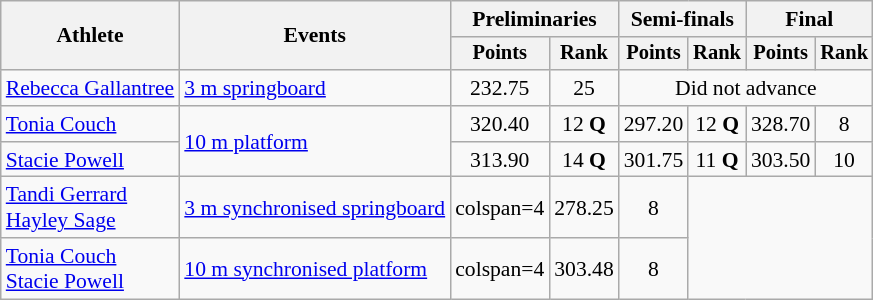<table class=wikitable style="font-size:90%">
<tr>
<th rowspan="2">Athlete</th>
<th rowspan="2">Events</th>
<th colspan="2">Preliminaries</th>
<th colspan="2">Semi-finals</th>
<th colspan="2">Final</th>
</tr>
<tr style="font-size:95%">
<th>Points</th>
<th>Rank</th>
<th>Points</th>
<th>Rank</th>
<th>Points</th>
<th>Rank</th>
</tr>
<tr align=center>
<td align=left><a href='#'>Rebecca Gallantree</a></td>
<td align=left><a href='#'>3 m springboard</a></td>
<td>232.75</td>
<td>25</td>
<td colspan=4>Did not advance</td>
</tr>
<tr align=center>
<td align=left><a href='#'>Tonia Couch</a></td>
<td align=left rowspan=2><a href='#'>10 m platform</a></td>
<td>320.40</td>
<td>12 <strong>Q</strong></td>
<td>297.20</td>
<td>12 <strong>Q</strong></td>
<td>328.70</td>
<td>8</td>
</tr>
<tr align=center>
<td align=left><a href='#'>Stacie Powell</a></td>
<td>313.90</td>
<td>14 <strong>Q</strong></td>
<td>301.75</td>
<td>11 <strong>Q</strong></td>
<td>303.50</td>
<td>10</td>
</tr>
<tr align=center>
<td align=left><a href='#'>Tandi Gerrard</a><br><a href='#'>Hayley Sage</a></td>
<td align=left><a href='#'>3 m synchronised springboard</a></td>
<td>colspan=4 </td>
<td>278.25</td>
<td>8</td>
</tr>
<tr align=center>
<td align=left><a href='#'>Tonia Couch</a><br><a href='#'>Stacie Powell</a></td>
<td align=left><a href='#'>10 m synchronised platform</a></td>
<td>colspan=4 </td>
<td>303.48</td>
<td>8</td>
</tr>
</table>
